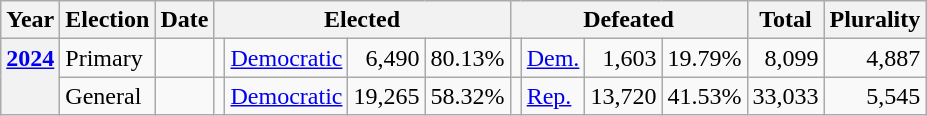<table class="wikitable">
<tr>
<th>Year</th>
<th>Election</th>
<th>Date</th>
<th colspan="4">Elected</th>
<th colspan="4">Defeated</th>
<th>Total</th>
<th>Plurality</th>
</tr>
<tr>
<th rowspan="2" valign="top"><a href='#'>2024</a></th>
<td valign="top">Primary</td>
<td valign="top"></td>
<td valign="top"></td>
<td valign="top" ><a href='#'>Democratic</a></td>
<td align="right" valign="top">6,490</td>
<td align="right" valign="top">80.13%</td>
<td valign="top"></td>
<td valign="top" ><a href='#'>Dem.</a></td>
<td align="right" valign="top">1,603</td>
<td align="right" valign="top">19.79%</td>
<td align="right" valign="top">8,099</td>
<td align="right" valign="top">4,887</td>
</tr>
<tr>
<td valign="top">General</td>
<td valign="top"></td>
<td valign="top"></td>
<td valign="top" ><a href='#'>Democratic</a></td>
<td align="right" valign="top">19,265</td>
<td align="right" valign="top">58.32%</td>
<td valign="top"></td>
<td valign="top" ><a href='#'>Rep.</a></td>
<td align="right" valign="top">13,720</td>
<td align="right" valign="top">41.53%</td>
<td align="right" valign="top">33,033</td>
<td align="right" valign="top">5,545</td>
</tr>
</table>
